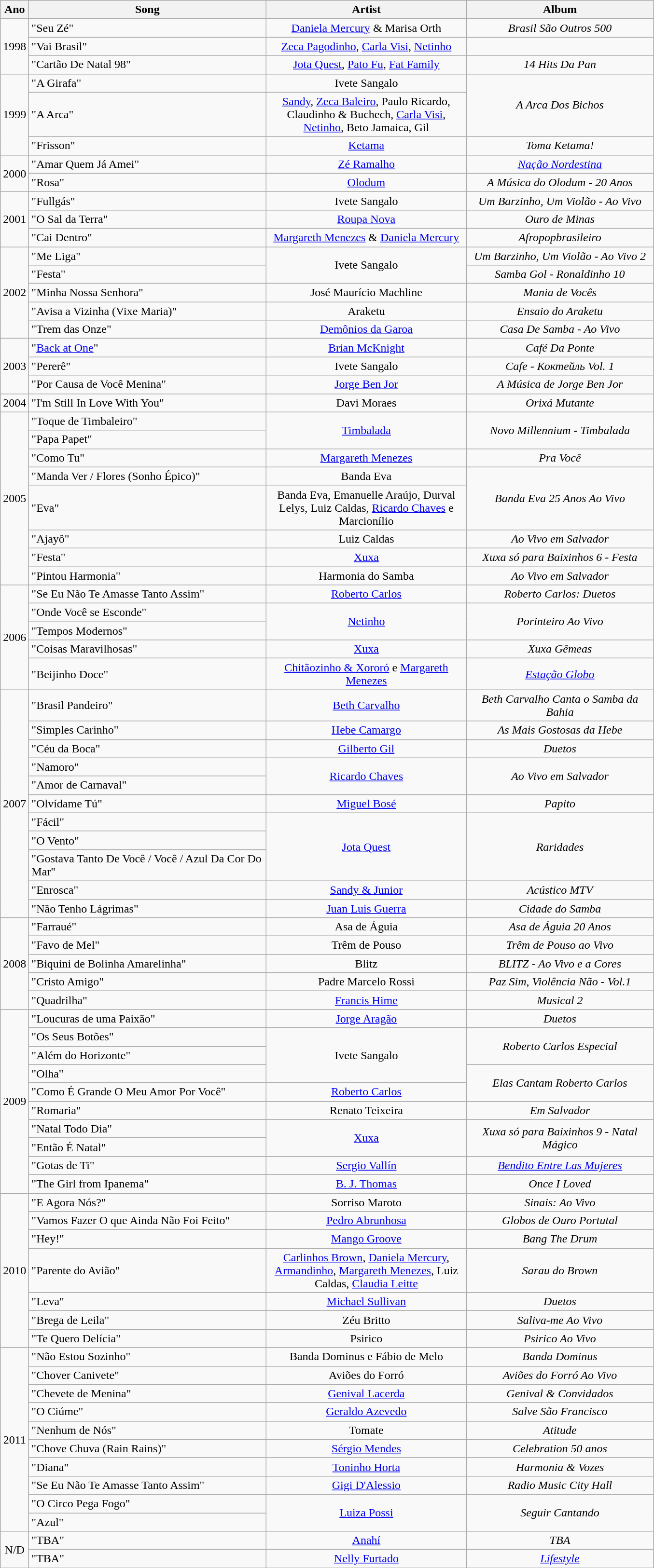<table class="wikitable">
<tr>
<th>Ano</th>
<th width="320">Song</th>
<th width="270">Artist</th>
<th width="250">Album</th>
</tr>
<tr>
<td align="center" rowspan="3">1998</td>
<td align="left">"Seu Zé"</td>
<td align="center"><a href='#'>Daniela Mercury</a> & Marisa Orth</td>
<td align="center"><em>Brasil São Outros 500</em></td>
</tr>
<tr>
<td align="left">"Vai Brasil"</td>
<td align="center"><a href='#'>Zeca Pagodinho</a>, <a href='#'>Carla Visi</a>, <a href='#'>Netinho</a></td>
<td align="center"></td>
</tr>
<tr>
<td align="left">"Cartão De Natal 98"</td>
<td align="center"><a href='#'>Jota Quest</a>, <a href='#'>Pato Fu</a>, <a href='#'>Fat Family</a></td>
<td align="center"><em>14 Hits Da Pan</em></td>
</tr>
<tr>
<td align="center" rowspan="3">1999</td>
<td align="left">"A Girafa"</td>
<td align="center">Ivete Sangalo</td>
<td align="center" rowspan="2"><em>A Arca Dos Bichos</em></td>
</tr>
<tr>
<td align="left">"A Arca"</td>
<td align="center"><a href='#'>Sandy</a>, <a href='#'>Zeca Baleiro</a>, Paulo Ricardo, Claudinho & Buchech, <a href='#'>Carla Visi</a>, <a href='#'>Netinho</a>, Beto Jamaica, Gil</td>
</tr>
<tr>
<td align="left">"Frisson"</td>
<td align="center"><a href='#'>Ketama</a></td>
<td align="center"><em>Toma Ketama!</em></td>
</tr>
<tr>
<td align="center" rowspan="2">2000</td>
<td align="left">"Amar Quem Já Amei"</td>
<td align="center"><a href='#'>Zé Ramalho</a></td>
<td align="center"><em><a href='#'>Nação Nordestina</a></em></td>
</tr>
<tr>
<td align="left">"Rosa"</td>
<td align="center"><a href='#'>Olodum</a></td>
<td align="center"><em>A Música do Olodum - 20 Anos</em></td>
</tr>
<tr>
<td align="center" rowspan="3">2001</td>
<td align="left">"Fullgás"</td>
<td align="center">Ivete Sangalo</td>
<td align="center"><em>Um Barzinho, Um Violão - Ao Vivo</em></td>
</tr>
<tr>
<td align="left">"O Sal da Terra"</td>
<td align="center"><a href='#'>Roupa Nova</a></td>
<td align="center"><em>Ouro de Minas</em></td>
</tr>
<tr>
<td align="left">"Cai Dentro"</td>
<td align="center"><a href='#'>Margareth Menezes</a> & <a href='#'>Daniela Mercury</a></td>
<td align="center"><em>Afropopbrasileiro</em></td>
</tr>
<tr>
<td align="center" rowspan="5">2002</td>
<td align="left">"Me Liga"</td>
<td align="center" rowspan="2">Ivete Sangalo</td>
<td align="center"><em>Um Barzinho, Um Violão - Ao Vivo 2</em></td>
</tr>
<tr>
<td align="left">"Festa"</td>
<td align="center"><em>Samba Gol - Ronaldinho 10</em></td>
</tr>
<tr>
<td align="left">"Minha Nossa Senhora"</td>
<td align="center">José Maurício Machline</td>
<td align="center"><em>Mania de Vocês</em></td>
</tr>
<tr>
<td align="left">"Avisa a Vizinha (Vixe Maria)"</td>
<td align="center">Araketu</td>
<td align="center"><em>Ensaio do Araketu</em></td>
</tr>
<tr>
<td align="left">"Trem das Onze"</td>
<td align="center"><a href='#'>Demônios da Garoa</a></td>
<td align="center"><em>Casa De Samba - Ao Vivo</em></td>
</tr>
<tr>
<td align="center" rowspan="3">2003</td>
<td align="left">"<a href='#'>Back at One</a>"</td>
<td align="center"><a href='#'>Brian McKnight</a></td>
<td align="center"><em>Café Da Ponte</em></td>
</tr>
<tr>
<td align="left">"Pererê"</td>
<td align="center">Ivete Sangalo</td>
<td align="center"><em>Cafe - Коктейль Vol. 1</em></td>
</tr>
<tr>
<td align="left">"Por Causa de Você Menina"</td>
<td align="center"><a href='#'>Jorge Ben Jor</a></td>
<td align="center"><em>A Música de Jorge Ben Jor</em></td>
</tr>
<tr>
<td align="center" rowspan="1">2004</td>
<td align="left">"I'm Still In Love With You"</td>
<td align="center">Davi Moraes</td>
<td align="center"><em>Orixá Mutante</em></td>
</tr>
<tr>
<td align="center" rowspan="8">2005</td>
<td align="left">"Toque de Timbaleiro"</td>
<td align="center" rowspan="2"><a href='#'>Timbalada</a></td>
<td align="center" rowspan="2"><em>Novo Millennium - Timbalada</em></td>
</tr>
<tr>
<td align="left">"Papa Papet"</td>
</tr>
<tr>
<td align="left">"Como Tu"</td>
<td align="center"><a href='#'>Margareth Menezes</a></td>
<td align="center"><em>Pra Você</em></td>
</tr>
<tr>
<td align="left">"Manda Ver / Flores (Sonho Épico)"</td>
<td align="center">Banda Eva</td>
<td align="center" rowspan="2"><em>Banda Eva 25 Anos Ao Vivo</em></td>
</tr>
<tr>
<td align="left">"Eva"</td>
<td align="center">Banda Eva, Emanuelle Araújo, Durval Lelys, Luiz Caldas, <a href='#'>Ricardo Chaves</a> e Marcionílio</td>
</tr>
<tr>
<td align="left">"Ajayô"</td>
<td align="center">Luiz Caldas</td>
<td align="center"><em>Ao Vivo em Salvador</em></td>
</tr>
<tr>
<td align="left">"Festa"</td>
<td align="center"><a href='#'>Xuxa</a></td>
<td align="center"><em>Xuxa só para Baixinhos 6 - Festa</em></td>
</tr>
<tr>
<td align="left">"Pintou Harmonia"</td>
<td align="center">Harmonia do Samba</td>
<td align="center"><em>Ao Vivo em Salvador</em></td>
</tr>
<tr>
<td align="center" rowspan="5">2006</td>
<td align="left">"Se Eu Não Te Amasse Tanto Assim"</td>
<td align="center"><a href='#'>Roberto Carlos</a></td>
<td align="center"><em>Roberto Carlos: Duetos</em></td>
</tr>
<tr>
<td align="left">"Onde Você se Esconde"</td>
<td align="center" rowspan="2"><a href='#'>Netinho</a></td>
<td align="center" rowspan="2"><em>Porinteiro Ao Vivo</em></td>
</tr>
<tr>
<td align="left">"Tempos Modernos"</td>
</tr>
<tr>
<td align="left">"Coisas Maravilhosas"</td>
<td align="center"><a href='#'>Xuxa</a></td>
<td align="center"><em>Xuxa Gêmeas</em></td>
</tr>
<tr>
<td align="left">"Beijinho Doce"</td>
<td align="center"><a href='#'>Chitãozinho & Xororó</a> e <a href='#'>Margareth Menezes</a></td>
<td align="center"><em><a href='#'>Estação Globo</a></em></td>
</tr>
<tr>
<td align="center" rowspan="11">2007</td>
<td align="left">"Brasil Pandeiro"</td>
<td align="center"><a href='#'>Beth Carvalho</a></td>
<td align="center"><em>Beth Carvalho Canta o Samba da Bahia</em></td>
</tr>
<tr>
<td align="left">"Simples Carinho"</td>
<td align="center"><a href='#'>Hebe Camargo</a></td>
<td align="center"><em>As Mais Gostosas da Hebe</em></td>
</tr>
<tr>
<td align="left">"Céu da Boca"</td>
<td align="center"><a href='#'>Gilberto Gil</a></td>
<td align="center"><em>Duetos</em></td>
</tr>
<tr>
<td align="left">"Namoro"</td>
<td align="center" rowspan="2"><a href='#'>Ricardo Chaves</a></td>
<td align="center" rowspan="2"><em>Ao Vivo em Salvador</em></td>
</tr>
<tr>
<td align="left">"Amor de Carnaval"</td>
</tr>
<tr>
<td align="left">"Olvídame Tú"</td>
<td align="center"><a href='#'>Miguel Bosé</a></td>
<td align="center"><em>Papito</em></td>
</tr>
<tr>
<td align="left">"Fácil"</td>
<td align="center" rowspan="3"><a href='#'>Jota Quest</a></td>
<td align="center" rowspan="3"><em>Raridades</em></td>
</tr>
<tr>
<td align="left">"O Vento"</td>
</tr>
<tr>
<td align="left">"Gostava Tanto De Você / Você / Azul Da Cor Do Mar"</td>
</tr>
<tr>
<td align="left">"Enrosca"</td>
<td align="center"><a href='#'>Sandy & Junior</a></td>
<td align="center"><em>Acústico MTV</em></td>
</tr>
<tr>
<td align="left">"Não Tenho Lágrimas"</td>
<td align="center"><a href='#'>Juan Luis Guerra</a></td>
<td align="center"><em>Cidade do Samba</em></td>
</tr>
<tr>
<td align="center" rowspan="5">2008</td>
<td align="left">"Farraué"</td>
<td align="center">Asa de Águia</td>
<td align="center"><em>Asa de Águia 20 Anos</em></td>
</tr>
<tr>
<td align="left">"Favo de Mel"</td>
<td align="center">Trêm de Pouso</td>
<td align="center"><em>Trêm de Pouso ao Vivo</em></td>
</tr>
<tr>
<td align="left">"Biquini de Bolinha Amarelinha"</td>
<td align="center">Blitz</td>
<td align="center"><em>BLITZ - Ao Vivo e a Cores</em></td>
</tr>
<tr>
<td align="left">"Cristo Amigo"</td>
<td align="center">Padre Marcelo Rossi</td>
<td align="center"><em>Paz Sim, Violência Não - Vol.1</em></td>
</tr>
<tr>
<td align="left">"Quadrilha"</td>
<td align="center"><a href='#'>Francis Hime</a></td>
<td align="center"><em>Musical 2</em></td>
</tr>
<tr>
<td align="center" rowspan="10">2009</td>
<td align="left">"Loucuras de uma Paixão"</td>
<td align="center"><a href='#'>Jorge Aragão</a></td>
<td align="center"><em>Duetos</em></td>
</tr>
<tr>
<td align="left">"Os Seus Botões"</td>
<td align="center" rowspan="3">Ivete Sangalo</td>
<td align="center" rowspan="2"><em>Roberto Carlos Especial</em></td>
</tr>
<tr>
<td align="left">"Além do Horizonte"</td>
</tr>
<tr>
<td align="left">"Olha"</td>
<td align="center" rowspan="2"><em>Elas Cantam Roberto Carlos</em></td>
</tr>
<tr>
<td align="left">"Como É Grande O Meu Amor Por Você"</td>
<td align="center"><a href='#'>Roberto Carlos</a></td>
</tr>
<tr>
<td align="left">"Romaria"</td>
<td align="center">Renato Teixeira</td>
<td align="center"><em>Em Salvador</em></td>
</tr>
<tr>
<td align="left">"Natal Todo Dia"</td>
<td align="center" rowspan="2"><a href='#'>Xuxa</a></td>
<td align="center" rowspan="2"><em>Xuxa só para Baixinhos 9 - Natal Mágico</em></td>
</tr>
<tr>
<td align="left">"Então É Natal"</td>
</tr>
<tr>
<td align="left">"Gotas de Ti"</td>
<td align="center"><a href='#'>Sergio Vallín</a></td>
<td align="center"><em><a href='#'>Bendito Entre Las Mujeres</a></em></td>
</tr>
<tr>
<td align="left">"The Girl from Ipanema"</td>
<td align="center"><a href='#'>B. J. Thomas</a></td>
<td align="center"><em>Once I Loved</em></td>
</tr>
<tr>
<td align="center" rowspan="7">2010</td>
<td align="left">"E Agora Nós?"</td>
<td align="center">Sorriso Maroto</td>
<td align="center"><em>Sinais: Ao Vivo</em></td>
</tr>
<tr>
<td align="left">"Vamos Fazer O que Ainda Não Foi Feito"</td>
<td align="center"><a href='#'>Pedro Abrunhosa</a></td>
<td align="center"><em>Globos de Ouro Portutal</em></td>
</tr>
<tr>
<td align="left">"Hey!"</td>
<td align="center"><a href='#'>Mango Groove</a></td>
<td align="center"><em>Bang The Drum</em></td>
</tr>
<tr>
<td align="left">"Parente do Avião"</td>
<td align="center"><a href='#'>Carlinhos Brown</a>, <a href='#'>Daniela Mercury</a>, <a href='#'>Armandinho</a>, <a href='#'>Margareth Menezes</a>, Luiz Caldas, <a href='#'>Claudia Leitte</a></td>
<td align="center"><em>Sarau do Brown</em></td>
</tr>
<tr>
<td align="left">"Leva"</td>
<td align="center"><a href='#'>Michael Sullivan</a></td>
<td align="center"><em>Duetos</em></td>
</tr>
<tr>
<td align="left">"Brega de Leila"</td>
<td align="center">Zéu Britto</td>
<td align="center"><em>Saliva-me Ao Vivo</em></td>
</tr>
<tr>
<td align="left">"Te Quero Delícia"</td>
<td align="center">Psirico</td>
<td align="center"><em>Psirico Ao Vivo</em></td>
</tr>
<tr>
<td align="center" rowspan="10">2011</td>
<td align="left">"Não Estou Sozinho"</td>
<td align="center">Banda Dominus e Fábio de Melo</td>
<td align="center"><em>Banda Dominus</em></td>
</tr>
<tr>
<td align="left">"Chover Canivete"</td>
<td align="center">Aviões do Forró</td>
<td align="center"><em>Aviões do Forró Ao Vivo</em></td>
</tr>
<tr>
<td align="left">"Chevete de Menina"</td>
<td align="center"><a href='#'>Genival Lacerda</a></td>
<td align="center"><em>Genival & Convidados</em></td>
</tr>
<tr>
<td align="left">"O Ciúme"</td>
<td align="center"><a href='#'>Geraldo Azevedo</a></td>
<td align="center"><em>Salve São Francisco</em></td>
</tr>
<tr>
<td align="left">"Nenhum de Nós"</td>
<td align="center">Tomate</td>
<td align="center"><em>Atitude</em></td>
</tr>
<tr>
<td align="left">"Chove Chuva (Rain Rains)"</td>
<td align="center"><a href='#'>Sérgio Mendes</a></td>
<td align="center"><em>Celebration 50 anos</em></td>
</tr>
<tr>
<td align="left">"Diana"</td>
<td align="center"><a href='#'>Toninho Horta</a></td>
<td align="center"><em>Harmonia & Vozes</em></td>
</tr>
<tr>
<td align="left">"Se Eu Não Te Amasse Tanto Assim"</td>
<td align="center"><a href='#'>Gigi D'Alessio</a></td>
<td align="center"><em>Radio Music City Hall</em></td>
</tr>
<tr>
<td align="left">"O Circo Pega Fogo"</td>
<td align="center" rowspan="2"><a href='#'>Luiza Possi</a></td>
<td align="center" rowspan="2"><em>Seguir Cantando</em></td>
</tr>
<tr>
<td align="left">"Azul"</td>
</tr>
<tr>
<td align="center" rowspan="2">N/D</td>
<td align="left">"TBA"</td>
<td align="center"><a href='#'>Anahí</a></td>
<td align="center"><em>TBA</em></td>
</tr>
<tr>
<td align="left">"TBA"</td>
<td align="center"><a href='#'>Nelly Furtado</a></td>
<td align="center"><em><a href='#'>Lifestyle</a></em></td>
</tr>
<tr>
</tr>
</table>
